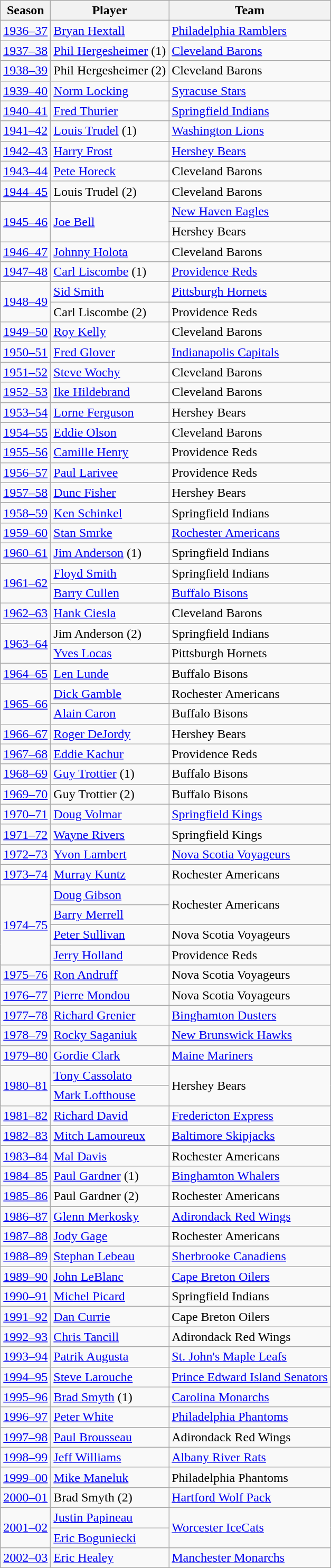<table class="wikitable sortable">
<tr>
<th>Season</th>
<th>Player</th>
<th>Team</th>
</tr>
<tr>
<td><a href='#'>1936–37</a></td>
<td><a href='#'>Bryan Hextall</a></td>
<td><a href='#'>Philadelphia Ramblers</a></td>
</tr>
<tr>
<td><a href='#'>1937–38</a></td>
<td><a href='#'>Phil Hergesheimer</a> (1)</td>
<td><a href='#'>Cleveland Barons</a></td>
</tr>
<tr>
<td><a href='#'>1938–39</a></td>
<td>Phil Hergesheimer (2)</td>
<td>Cleveland Barons</td>
</tr>
<tr>
<td><a href='#'>1939–40</a></td>
<td><a href='#'>Norm Locking</a></td>
<td><a href='#'>Syracuse Stars</a></td>
</tr>
<tr>
<td><a href='#'>1940–41</a></td>
<td><a href='#'>Fred Thurier</a></td>
<td><a href='#'>Springfield Indians</a></td>
</tr>
<tr>
<td><a href='#'>1941–42</a></td>
<td><a href='#'>Louis Trudel</a> (1)</td>
<td><a href='#'>Washington Lions</a></td>
</tr>
<tr>
<td><a href='#'>1942–43</a></td>
<td><a href='#'>Harry Frost</a></td>
<td><a href='#'>Hershey Bears</a></td>
</tr>
<tr>
<td><a href='#'>1943–44</a></td>
<td><a href='#'>Pete Horeck</a></td>
<td>Cleveland Barons</td>
</tr>
<tr>
<td><a href='#'>1944–45</a></td>
<td>Louis Trudel (2)</td>
<td>Cleveland Barons</td>
</tr>
<tr>
<td rowspan=2><a href='#'>1945–46</a></td>
<td rowspan=2><a href='#'>Joe Bell</a></td>
<td><a href='#'>New Haven Eagles</a></td>
</tr>
<tr>
<td>Hershey Bears</td>
</tr>
<tr>
<td><a href='#'>1946–47</a></td>
<td><a href='#'>Johnny Holota</a></td>
<td>Cleveland Barons</td>
</tr>
<tr>
<td><a href='#'>1947–48</a></td>
<td><a href='#'>Carl Liscombe</a> (1)</td>
<td><a href='#'>Providence Reds</a></td>
</tr>
<tr>
<td rowspan=2><a href='#'>1948–49</a></td>
<td><a href='#'>Sid Smith</a></td>
<td><a href='#'>Pittsburgh Hornets</a></td>
</tr>
<tr>
<td>Carl Liscombe (2)</td>
<td>Providence Reds</td>
</tr>
<tr>
<td><a href='#'>1949–50</a></td>
<td><a href='#'>Roy Kelly</a></td>
<td>Cleveland Barons</td>
</tr>
<tr>
<td><a href='#'>1950–51</a></td>
<td><a href='#'>Fred Glover</a></td>
<td><a href='#'>Indianapolis Capitals</a></td>
</tr>
<tr>
<td><a href='#'>1951–52</a></td>
<td><a href='#'>Steve Wochy</a></td>
<td>Cleveland Barons</td>
</tr>
<tr>
<td><a href='#'>1952–53</a></td>
<td><a href='#'>Ike Hildebrand</a></td>
<td>Cleveland Barons</td>
</tr>
<tr>
<td><a href='#'>1953–54</a></td>
<td><a href='#'>Lorne Ferguson</a></td>
<td>Hershey Bears</td>
</tr>
<tr>
<td><a href='#'>1954–55</a></td>
<td><a href='#'>Eddie Olson</a></td>
<td>Cleveland Barons</td>
</tr>
<tr>
<td><a href='#'>1955–56</a></td>
<td><a href='#'>Camille Henry</a></td>
<td>Providence Reds</td>
</tr>
<tr>
<td><a href='#'>1956–57</a></td>
<td><a href='#'>Paul Larivee</a></td>
<td>Providence Reds</td>
</tr>
<tr>
<td><a href='#'>1957–58</a></td>
<td><a href='#'>Dunc Fisher</a></td>
<td>Hershey Bears</td>
</tr>
<tr>
<td><a href='#'>1958–59</a></td>
<td><a href='#'>Ken Schinkel</a></td>
<td>Springfield Indians</td>
</tr>
<tr>
<td><a href='#'>1959–60</a></td>
<td><a href='#'>Stan Smrke</a></td>
<td><a href='#'>Rochester Americans</a></td>
</tr>
<tr>
<td><a href='#'>1960–61</a></td>
<td><a href='#'>Jim Anderson</a> (1)</td>
<td>Springfield Indians</td>
</tr>
<tr>
<td rowspan=2><a href='#'>1961–62</a></td>
<td><a href='#'>Floyd Smith</a></td>
<td>Springfield Indians</td>
</tr>
<tr>
<td><a href='#'>Barry Cullen</a></td>
<td><a href='#'>Buffalo Bisons</a></td>
</tr>
<tr>
<td><a href='#'>1962–63</a></td>
<td><a href='#'>Hank Ciesla</a></td>
<td>Cleveland Barons</td>
</tr>
<tr>
<td rowspan=2><a href='#'>1963–64</a></td>
<td>Jim Anderson (2)</td>
<td>Springfield Indians</td>
</tr>
<tr>
<td><a href='#'>Yves Locas</a></td>
<td>Pittsburgh Hornets</td>
</tr>
<tr>
<td><a href='#'>1964–65</a></td>
<td><a href='#'>Len Lunde</a></td>
<td>Buffalo Bisons</td>
</tr>
<tr>
<td rowspan=2><a href='#'>1965–66</a></td>
<td><a href='#'>Dick Gamble</a></td>
<td>Rochester Americans</td>
</tr>
<tr>
<td><a href='#'>Alain Caron</a></td>
<td>Buffalo Bisons</td>
</tr>
<tr>
<td><a href='#'>1966–67</a></td>
<td><a href='#'>Roger DeJordy</a></td>
<td>Hershey Bears</td>
</tr>
<tr>
<td><a href='#'>1967–68</a></td>
<td><a href='#'>Eddie Kachur</a></td>
<td>Providence Reds</td>
</tr>
<tr>
<td><a href='#'>1968–69</a></td>
<td><a href='#'>Guy Trottier</a> (1)</td>
<td>Buffalo Bisons</td>
</tr>
<tr>
<td><a href='#'>1969–70</a></td>
<td>Guy Trottier (2)</td>
<td>Buffalo Bisons</td>
</tr>
<tr>
<td><a href='#'>1970–71</a></td>
<td><a href='#'>Doug Volmar</a></td>
<td><a href='#'>Springfield Kings</a></td>
</tr>
<tr>
<td><a href='#'>1971–72</a></td>
<td><a href='#'>Wayne Rivers</a></td>
<td>Springfield Kings</td>
</tr>
<tr>
<td><a href='#'>1972–73</a></td>
<td><a href='#'>Yvon Lambert</a></td>
<td><a href='#'>Nova Scotia Voyageurs</a></td>
</tr>
<tr>
<td><a href='#'>1973–74</a></td>
<td><a href='#'>Murray Kuntz</a></td>
<td>Rochester Americans</td>
</tr>
<tr>
<td rowspan=4><a href='#'>1974–75</a></td>
<td><a href='#'>Doug Gibson</a></td>
<td rowspan=2>Rochester Americans</td>
</tr>
<tr>
<td><a href='#'>Barry Merrell</a></td>
</tr>
<tr>
<td><a href='#'>Peter Sullivan</a></td>
<td>Nova Scotia Voyageurs</td>
</tr>
<tr>
<td><a href='#'>Jerry Holland</a></td>
<td>Providence Reds</td>
</tr>
<tr>
<td><a href='#'>1975–76</a></td>
<td><a href='#'>Ron Andruff</a></td>
<td>Nova Scotia Voyageurs</td>
</tr>
<tr>
<td><a href='#'>1976–77</a></td>
<td><a href='#'>Pierre Mondou</a></td>
<td>Nova Scotia Voyageurs</td>
</tr>
<tr>
<td><a href='#'>1977–78</a></td>
<td><a href='#'>Richard Grenier</a></td>
<td><a href='#'>Binghamton Dusters</a></td>
</tr>
<tr>
<td><a href='#'>1978–79</a></td>
<td><a href='#'>Rocky Saganiuk</a></td>
<td><a href='#'>New Brunswick Hawks</a></td>
</tr>
<tr>
<td><a href='#'>1979–80</a></td>
<td><a href='#'>Gordie Clark</a></td>
<td><a href='#'>Maine Mariners</a></td>
</tr>
<tr>
<td rowspan=2><a href='#'>1980–81</a></td>
<td><a href='#'>Tony Cassolato</a></td>
<td rowspan=2>Hershey Bears</td>
</tr>
<tr>
<td><a href='#'>Mark Lofthouse</a></td>
</tr>
<tr>
<td><a href='#'>1981–82</a></td>
<td><a href='#'>Richard David</a></td>
<td><a href='#'>Fredericton Express</a></td>
</tr>
<tr>
<td><a href='#'>1982–83</a></td>
<td><a href='#'>Mitch Lamoureux</a></td>
<td><a href='#'>Baltimore Skipjacks</a></td>
</tr>
<tr>
<td><a href='#'>1983–84</a></td>
<td><a href='#'>Mal Davis</a></td>
<td>Rochester Americans</td>
</tr>
<tr>
<td><a href='#'>1984–85</a></td>
<td><a href='#'>Paul Gardner</a> (1)</td>
<td><a href='#'>Binghamton Whalers</a></td>
</tr>
<tr>
<td><a href='#'>1985–86</a></td>
<td>Paul Gardner (2)</td>
<td>Rochester Americans</td>
</tr>
<tr>
<td><a href='#'>1986–87</a></td>
<td><a href='#'>Glenn Merkosky</a></td>
<td><a href='#'>Adirondack Red Wings</a></td>
</tr>
<tr>
<td><a href='#'>1987–88</a></td>
<td><a href='#'>Jody Gage</a></td>
<td>Rochester Americans</td>
</tr>
<tr>
<td><a href='#'>1988–89</a></td>
<td><a href='#'>Stephan Lebeau</a></td>
<td><a href='#'>Sherbrooke Canadiens</a></td>
</tr>
<tr>
<td><a href='#'>1989–90</a></td>
<td><a href='#'>John LeBlanc</a></td>
<td><a href='#'>Cape Breton Oilers</a></td>
</tr>
<tr>
<td><a href='#'>1990–91</a></td>
<td><a href='#'>Michel Picard</a></td>
<td>Springfield Indians</td>
</tr>
<tr>
<td><a href='#'>1991–92</a></td>
<td><a href='#'>Dan Currie</a></td>
<td>Cape Breton Oilers</td>
</tr>
<tr>
<td><a href='#'>1992–93</a></td>
<td><a href='#'>Chris Tancill</a></td>
<td>Adirondack Red Wings</td>
</tr>
<tr>
<td><a href='#'>1993–94</a></td>
<td><a href='#'>Patrik Augusta</a></td>
<td><a href='#'>St. John's Maple Leafs</a></td>
</tr>
<tr>
<td><a href='#'>1994–95</a></td>
<td><a href='#'>Steve Larouche</a></td>
<td><a href='#'>Prince Edward Island Senators</a></td>
</tr>
<tr>
<td><a href='#'>1995–96</a></td>
<td><a href='#'>Brad Smyth</a> (1)</td>
<td><a href='#'>Carolina Monarchs</a></td>
</tr>
<tr>
<td><a href='#'>1996–97</a></td>
<td><a href='#'>Peter White</a></td>
<td><a href='#'>Philadelphia Phantoms</a></td>
</tr>
<tr>
<td><a href='#'>1997–98</a></td>
<td><a href='#'>Paul Brousseau</a></td>
<td>Adirondack Red Wings</td>
</tr>
<tr>
<td><a href='#'>1998–99</a></td>
<td><a href='#'>Jeff Williams</a></td>
<td><a href='#'>Albany River Rats</a></td>
</tr>
<tr>
<td><a href='#'>1999–00</a></td>
<td><a href='#'>Mike Maneluk</a></td>
<td>Philadelphia Phantoms</td>
</tr>
<tr>
<td><a href='#'>2000–01</a></td>
<td>Brad Smyth (2)</td>
<td><a href='#'>Hartford Wolf Pack</a></td>
</tr>
<tr>
<td rowspan=2><a href='#'>2001–02</a></td>
<td><a href='#'>Justin Papineau</a></td>
<td rowspan=2><a href='#'>Worcester IceCats</a></td>
</tr>
<tr>
<td><a href='#'>Eric Boguniecki</a></td>
</tr>
<tr>
<td><a href='#'>2002–03</a></td>
<td><a href='#'>Eric Healey</a></td>
<td><a href='#'>Manchester Monarchs</a></td>
</tr>
</table>
